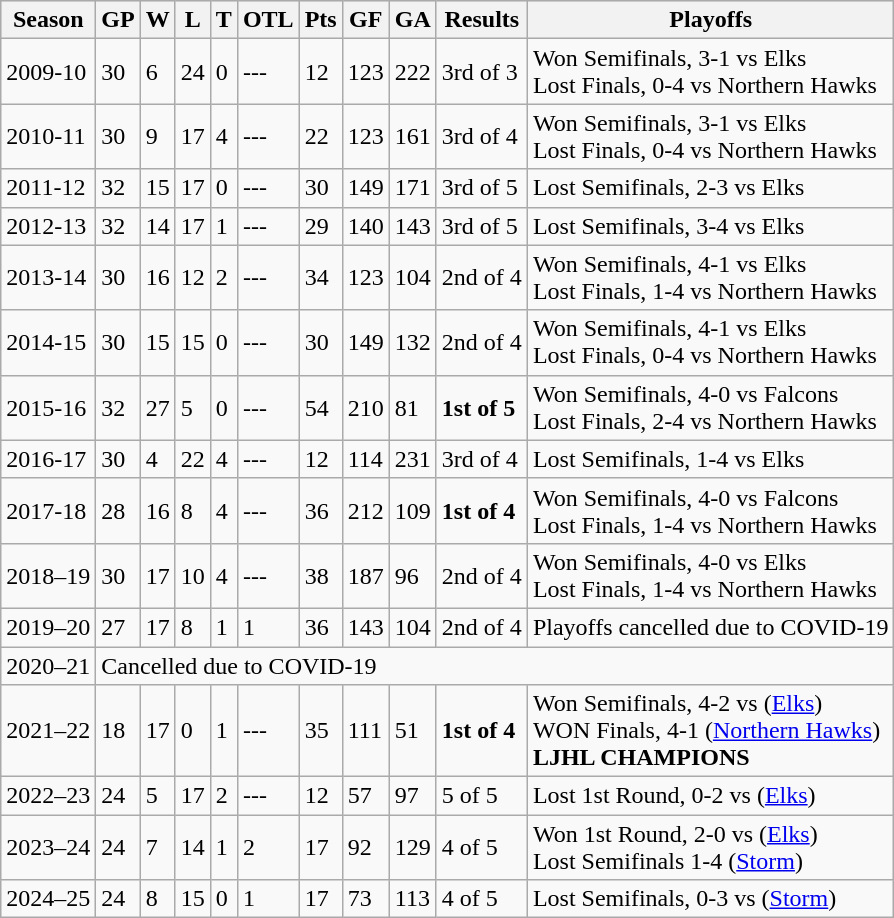<table class="wikitable">
<tr "  bgcolor="#dddddd">
<th><strong>Season</strong></th>
<th><strong>GP</strong></th>
<th><strong>W</strong></th>
<th><strong>L</strong></th>
<th><strong>T</strong></th>
<th><strong>OTL</strong></th>
<th><strong>Pts</strong></th>
<th><strong>GF</strong></th>
<th><strong>GA</strong></th>
<th><strong>Results</strong></th>
<th><strong>Playoffs</strong></th>
</tr>
<tr>
<td>2009-10</td>
<td>30</td>
<td>6</td>
<td>24</td>
<td>0</td>
<td>---</td>
<td>12</td>
<td>123</td>
<td>222</td>
<td>3rd of 3</td>
<td>Won Semifinals, 3-1 vs Elks<br>Lost Finals, 0-4 vs Northern Hawks</td>
</tr>
<tr>
<td>2010-11</td>
<td>30</td>
<td>9</td>
<td>17</td>
<td>4</td>
<td>---</td>
<td>22</td>
<td>123</td>
<td>161</td>
<td>3rd of 4</td>
<td>Won Semifinals, 3-1 vs Elks<br>Lost Finals, 0-4 vs Northern Hawks</td>
</tr>
<tr>
<td>2011-12</td>
<td>32</td>
<td>15</td>
<td>17</td>
<td>0</td>
<td>---</td>
<td>30</td>
<td>149</td>
<td>171</td>
<td>3rd of 5</td>
<td>Lost Semifinals, 2-3 vs Elks</td>
</tr>
<tr>
<td>2012-13</td>
<td>32</td>
<td>14</td>
<td>17</td>
<td>1</td>
<td>---</td>
<td>29</td>
<td>140</td>
<td>143</td>
<td>3rd of 5</td>
<td>Lost Semifinals, 3-4 vs Elks</td>
</tr>
<tr>
<td>2013-14</td>
<td>30</td>
<td>16</td>
<td>12</td>
<td>2</td>
<td>---</td>
<td>34</td>
<td>123</td>
<td>104</td>
<td>2nd of 4</td>
<td>Won Semifinals, 4-1 vs Elks<br>Lost Finals, 1-4 vs Northern Hawks</td>
</tr>
<tr>
<td>2014-15</td>
<td>30</td>
<td>15</td>
<td>15</td>
<td>0</td>
<td>---</td>
<td>30</td>
<td>149</td>
<td>132</td>
<td>2nd of 4</td>
<td>Won Semifinals, 4-1 vs Elks<br>Lost Finals, 0-4 vs Northern Hawks</td>
</tr>
<tr>
<td>2015-16</td>
<td>32</td>
<td>27</td>
<td>5</td>
<td>0</td>
<td>---</td>
<td>54</td>
<td>210</td>
<td>81</td>
<td><strong>1st of 5</strong></td>
<td>Won Semifinals, 4-0 vs Falcons<br>Lost Finals, 2-4 vs Northern Hawks</td>
</tr>
<tr>
<td>2016-17</td>
<td>30</td>
<td>4</td>
<td>22</td>
<td>4</td>
<td>---</td>
<td>12</td>
<td>114</td>
<td>231</td>
<td>3rd of 4</td>
<td>Lost Semifinals, 1-4 vs Elks</td>
</tr>
<tr>
<td>2017-18</td>
<td>28</td>
<td>16</td>
<td>8</td>
<td>4</td>
<td>---</td>
<td>36</td>
<td>212</td>
<td>109</td>
<td><strong>1st of 4</strong></td>
<td>Won Semifinals, 4-0 vs Falcons<br>Lost Finals, 1-4 vs Northern Hawks</td>
</tr>
<tr>
<td>2018–19</td>
<td>30</td>
<td>17</td>
<td>10</td>
<td>4</td>
<td>---</td>
<td>38</td>
<td>187</td>
<td>96</td>
<td>2nd of 4</td>
<td>Won Semifinals, 4-0 vs Elks<br>Lost Finals, 1-4 vs Northern Hawks</td>
</tr>
<tr>
<td>2019–20</td>
<td>27</td>
<td>17</td>
<td>8</td>
<td>1</td>
<td>1</td>
<td>36</td>
<td>143</td>
<td>104</td>
<td>2nd of 4</td>
<td>Playoffs cancelled due to COVID-19</td>
</tr>
<tr>
<td>2020–21</td>
<td colspan="10">Cancelled due to COVID-19</td>
</tr>
<tr>
<td>2021–22</td>
<td>18</td>
<td>17</td>
<td>0</td>
<td>1</td>
<td>---</td>
<td>35</td>
<td>111</td>
<td>51</td>
<td><strong>1st of 4</strong></td>
<td>Won Semifinals, 4-2 vs (<a href='#'>Elks</a>)<br>WON Finals, 4-1 (<a href='#'>Northern Hawks</a>)<br><strong>LJHL CHAMPIONS</strong></td>
</tr>
<tr>
<td>2022–23</td>
<td>24</td>
<td>5</td>
<td>17</td>
<td>2</td>
<td>---</td>
<td>12</td>
<td>57</td>
<td>97</td>
<td>5 of 5</td>
<td>Lost 1st Round, 0-2 vs (<a href='#'>Elks</a>)</td>
</tr>
<tr>
<td>2023–24</td>
<td>24</td>
<td>7</td>
<td>14</td>
<td>1</td>
<td>2</td>
<td>17</td>
<td>92</td>
<td>129</td>
<td>4 of 5</td>
<td>Won 1st Round, 2-0 vs (<a href='#'>Elks</a>)<br>Lost Semifinals 1-4 (<a href='#'>Storm</a>)</td>
</tr>
<tr>
<td>2024–25</td>
<td>24</td>
<td>8</td>
<td>15</td>
<td>0</td>
<td>1</td>
<td>17</td>
<td>73</td>
<td>113</td>
<td>4 of 5</td>
<td>Lost Semifinals, 0-3 vs (<a href='#'>Storm</a>)</td>
</tr>
</table>
